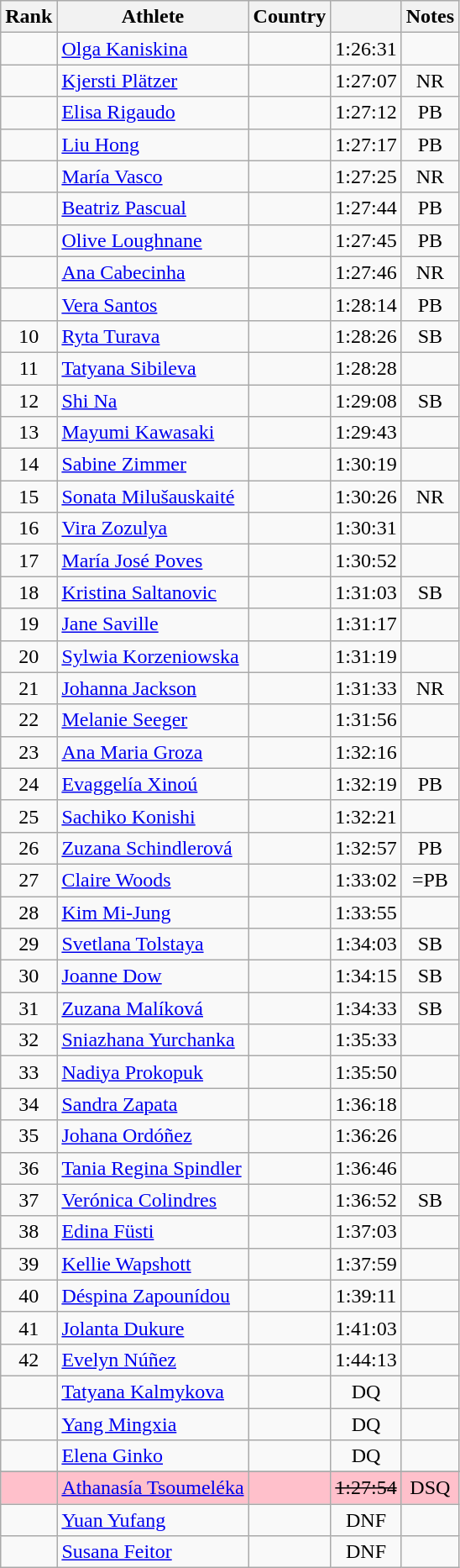<table class="wikitable sortable" style="text-align:center">
<tr>
<th>Rank</th>
<th>Athlete</th>
<th>Country</th>
<th Time></th>
<th>Notes</th>
</tr>
<tr>
<td></td>
<td align=left><a href='#'>Olga Kaniskina</a></td>
<td align=left></td>
<td>1:26:31</td>
<td></td>
</tr>
<tr>
<td></td>
<td align=left><a href='#'>Kjersti Plätzer</a></td>
<td align=left></td>
<td>1:27:07</td>
<td>NR</td>
</tr>
<tr>
<td></td>
<td align=left><a href='#'>Elisa Rigaudo</a></td>
<td align=left></td>
<td>1:27:12</td>
<td>PB</td>
</tr>
<tr>
<td></td>
<td align=left><a href='#'>Liu Hong</a></td>
<td align=left></td>
<td>1:27:17</td>
<td>PB</td>
</tr>
<tr>
<td></td>
<td align=left><a href='#'>María Vasco</a></td>
<td align=left></td>
<td>1:27:25</td>
<td>NR</td>
</tr>
<tr>
<td></td>
<td align=left><a href='#'>Beatriz Pascual</a></td>
<td align=left></td>
<td>1:27:44</td>
<td>PB</td>
</tr>
<tr>
<td></td>
<td align=left><a href='#'>Olive Loughnane</a></td>
<td align=left></td>
<td>1:27:45</td>
<td>PB</td>
</tr>
<tr>
<td></td>
<td align=left><a href='#'>Ana Cabecinha</a></td>
<td align=left></td>
<td>1:27:46</td>
<td>NR</td>
</tr>
<tr>
<td></td>
<td align=left><a href='#'>Vera Santos</a></td>
<td align=left></td>
<td>1:28:14</td>
<td>PB</td>
</tr>
<tr>
<td>10</td>
<td align=left><a href='#'>Ryta Turava</a></td>
<td align=left></td>
<td>1:28:26</td>
<td>SB</td>
</tr>
<tr>
<td>11</td>
<td align=left><a href='#'>Tatyana Sibileva</a></td>
<td align=left></td>
<td>1:28:28</td>
<td></td>
</tr>
<tr>
<td>12</td>
<td align=left><a href='#'>Shi Na</a></td>
<td align=left></td>
<td>1:29:08</td>
<td>SB</td>
</tr>
<tr>
<td>13</td>
<td align=left><a href='#'>Mayumi Kawasaki</a></td>
<td align=left></td>
<td>1:29:43</td>
<td></td>
</tr>
<tr>
<td>14</td>
<td align=left><a href='#'>Sabine Zimmer</a></td>
<td align=left></td>
<td>1:30:19</td>
<td></td>
</tr>
<tr>
<td>15</td>
<td align=left><a href='#'>Sonata Milušauskaité</a></td>
<td align=left></td>
<td>1:30:26</td>
<td>NR</td>
</tr>
<tr>
<td>16</td>
<td align=left><a href='#'>Vira Zozulya</a></td>
<td align=left></td>
<td>1:30:31</td>
<td></td>
</tr>
<tr>
<td>17</td>
<td align=left><a href='#'>María José Poves</a></td>
<td align=left></td>
<td>1:30:52</td>
<td></td>
</tr>
<tr>
<td>18</td>
<td align=left><a href='#'>Kristina Saltanovic</a></td>
<td align=left></td>
<td>1:31:03</td>
<td>SB</td>
</tr>
<tr>
<td>19</td>
<td align=left><a href='#'>Jane Saville</a></td>
<td align=left></td>
<td>1:31:17</td>
<td></td>
</tr>
<tr>
<td>20</td>
<td align=left><a href='#'>Sylwia Korzeniowska</a></td>
<td align=left></td>
<td>1:31:19</td>
<td></td>
</tr>
<tr>
<td>21</td>
<td align=left><a href='#'>Johanna Jackson</a></td>
<td align=left></td>
<td>1:31:33</td>
<td>NR</td>
</tr>
<tr>
<td>22</td>
<td align=left><a href='#'>Melanie Seeger</a></td>
<td align=left></td>
<td>1:31:56</td>
<td></td>
</tr>
<tr>
<td>23</td>
<td align=left><a href='#'>Ana Maria Groza</a></td>
<td align=left></td>
<td>1:32:16</td>
<td></td>
</tr>
<tr>
<td>24</td>
<td align=left><a href='#'>Evaggelía Xinoú</a></td>
<td align=left></td>
<td>1:32:19</td>
<td>PB</td>
</tr>
<tr>
<td>25</td>
<td align=left><a href='#'>Sachiko Konishi</a></td>
<td align=left></td>
<td>1:32:21</td>
<td></td>
</tr>
<tr>
<td>26</td>
<td align=left><a href='#'>Zuzana Schindlerová</a></td>
<td align=left></td>
<td>1:32:57</td>
<td>PB</td>
</tr>
<tr>
<td>27</td>
<td align=left><a href='#'>Claire Woods</a></td>
<td align=left></td>
<td>1:33:02</td>
<td>=PB</td>
</tr>
<tr>
<td>28</td>
<td align=left><a href='#'>Kim Mi-Jung</a></td>
<td align=left></td>
<td>1:33:55</td>
<td></td>
</tr>
<tr>
<td>29</td>
<td align=left><a href='#'>Svetlana Tolstaya</a></td>
<td align=left></td>
<td>1:34:03</td>
<td>SB</td>
</tr>
<tr>
<td>30</td>
<td align=left><a href='#'>Joanne Dow</a></td>
<td align=left></td>
<td>1:34:15</td>
<td>SB</td>
</tr>
<tr>
<td>31</td>
<td align=left><a href='#'>Zuzana Malíková</a></td>
<td align=left></td>
<td>1:34:33</td>
<td>SB</td>
</tr>
<tr>
<td>32</td>
<td align=left><a href='#'>Sniazhana Yurchanka</a></td>
<td align=left></td>
<td>1:35:33</td>
<td></td>
</tr>
<tr>
<td>33</td>
<td align=left><a href='#'>Nadiya Prokopuk</a></td>
<td align=left></td>
<td>1:35:50</td>
<td></td>
</tr>
<tr>
<td>34</td>
<td align=left><a href='#'>Sandra Zapata</a></td>
<td align=left></td>
<td>1:36:18</td>
<td></td>
</tr>
<tr>
<td>35</td>
<td align=left><a href='#'>Johana Ordóñez</a></td>
<td align=left></td>
<td>1:36:26</td>
<td></td>
</tr>
<tr>
<td>36</td>
<td align=left><a href='#'>Tania Regina Spindler</a></td>
<td align=left></td>
<td>1:36:46</td>
<td></td>
</tr>
<tr>
<td>37</td>
<td align=left><a href='#'>Verónica Colindres</a></td>
<td align=left></td>
<td>1:36:52</td>
<td>SB</td>
</tr>
<tr>
<td>38</td>
<td align=left><a href='#'>Edina Füsti</a></td>
<td align=left></td>
<td>1:37:03</td>
<td></td>
</tr>
<tr>
<td>39</td>
<td align=left><a href='#'>Kellie Wapshott</a></td>
<td align=left></td>
<td>1:37:59</td>
<td></td>
</tr>
<tr>
<td>40</td>
<td align=left><a href='#'>Déspina Zapounídou</a></td>
<td align=left></td>
<td>1:39:11</td>
<td></td>
</tr>
<tr>
<td>41</td>
<td align=left><a href='#'>Jolanta Dukure</a></td>
<td align=left></td>
<td>1:41:03</td>
<td></td>
</tr>
<tr>
<td>42</td>
<td align=left><a href='#'>Evelyn Núñez</a></td>
<td align=left></td>
<td>1:44:13</td>
<td></td>
</tr>
<tr>
<td></td>
<td align=left><a href='#'>Tatyana Kalmykova</a></td>
<td align=left></td>
<td>DQ</td>
<td></td>
</tr>
<tr>
<td></td>
<td align=left><a href='#'>Yang Mingxia</a></td>
<td align=left></td>
<td>DQ</td>
<td></td>
</tr>
<tr>
<td></td>
<td align=left><a href='#'>Elena Ginko</a></td>
<td align=left></td>
<td>DQ</td>
<td></td>
</tr>
<tr>
</tr>
<tr bgcolor=pink>
<td></td>
<td align=left><a href='#'>Athanasía Tsoumeléka</a></td>
<td align=left></td>
<td><s>1:27:54</s></td>
<td>DSQ</td>
</tr>
<tr>
<td></td>
<td align=left><a href='#'>Yuan Yufang</a></td>
<td align=left></td>
<td>DNF</td>
<td></td>
</tr>
<tr>
<td></td>
<td align=left><a href='#'>Susana Feitor</a></td>
<td align=left></td>
<td>DNF</td>
<td></td>
</tr>
</table>
